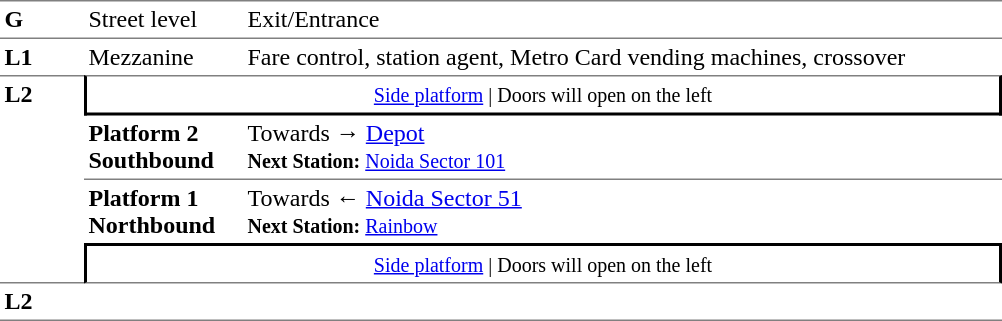<table table border=0 cellspacing=0 cellpadding=3>
<tr>
<td style="border-bottom:solid 1px gray;border-top:solid 1px gray;" width=50 valign=top><strong>G</strong></td>
<td style="border-top:solid 1px gray;border-bottom:solid 1px gray;" width=100 valign=top>Street level</td>
<td style="border-top:solid 1px gray;border-bottom:solid 1px gray;" width=500 valign=top>Exit/Entrance</td>
</tr>
<tr>
<td valign=top><strong>L1</strong></td>
<td valign=top>Mezzanine</td>
<td valign=top>Fare control, station agent, Metro Card vending machines, crossover<br></td>
</tr>
<tr>
<td style="border-top:solid 1px gray;border-bottom:solid 1px gray;" width=50 rowspan=4 valign=top><strong>L2</strong></td>
<td style="border-top:solid 1px gray;border-right:solid 2px black;border-left:solid 2px black;border-bottom:solid 2px black;text-align:center;" colspan=2><small><a href='#'>Side platform</a> | Doors will open on the left </small></td>
</tr>
<tr>
<td style="border-bottom:solid 1px gray;" width=100><span><strong>Platform 2</strong><br><strong>Southbound</strong></span></td>
<td style="border-bottom:solid 1px gray;" width=500>Towards → <a href='#'>Depot</a><br><small><strong>Next Station:</strong> <a href='#'>Noida Sector 101</a></small></td>
</tr>
<tr>
<td><span><strong>Platform 1</strong><br><strong>Northbound</strong></span></td>
<td>Towards ← <a href='#'>Noida Sector 51</a><br><small><strong>Next Station:</strong> <a href='#'>Rainbow</a></small></td>
</tr>
<tr>
<td style="border-top:solid 2px black;border-right:solid 2px black;border-left:solid 2px black;border-bottom:solid 1px gray;" colspan=2  align=center><small><a href='#'>Side platform</a> | Doors will open on the left </small></td>
</tr>
<tr>
<td style="border-bottom:solid 1px gray;" width=50 rowspan=2 valign=top><strong>L2</strong></td>
<td style="border-bottom:solid 1px gray;" width=100></td>
<td style="border-bottom:solid 1px gray;" width=500></td>
</tr>
<tr>
</tr>
</table>
